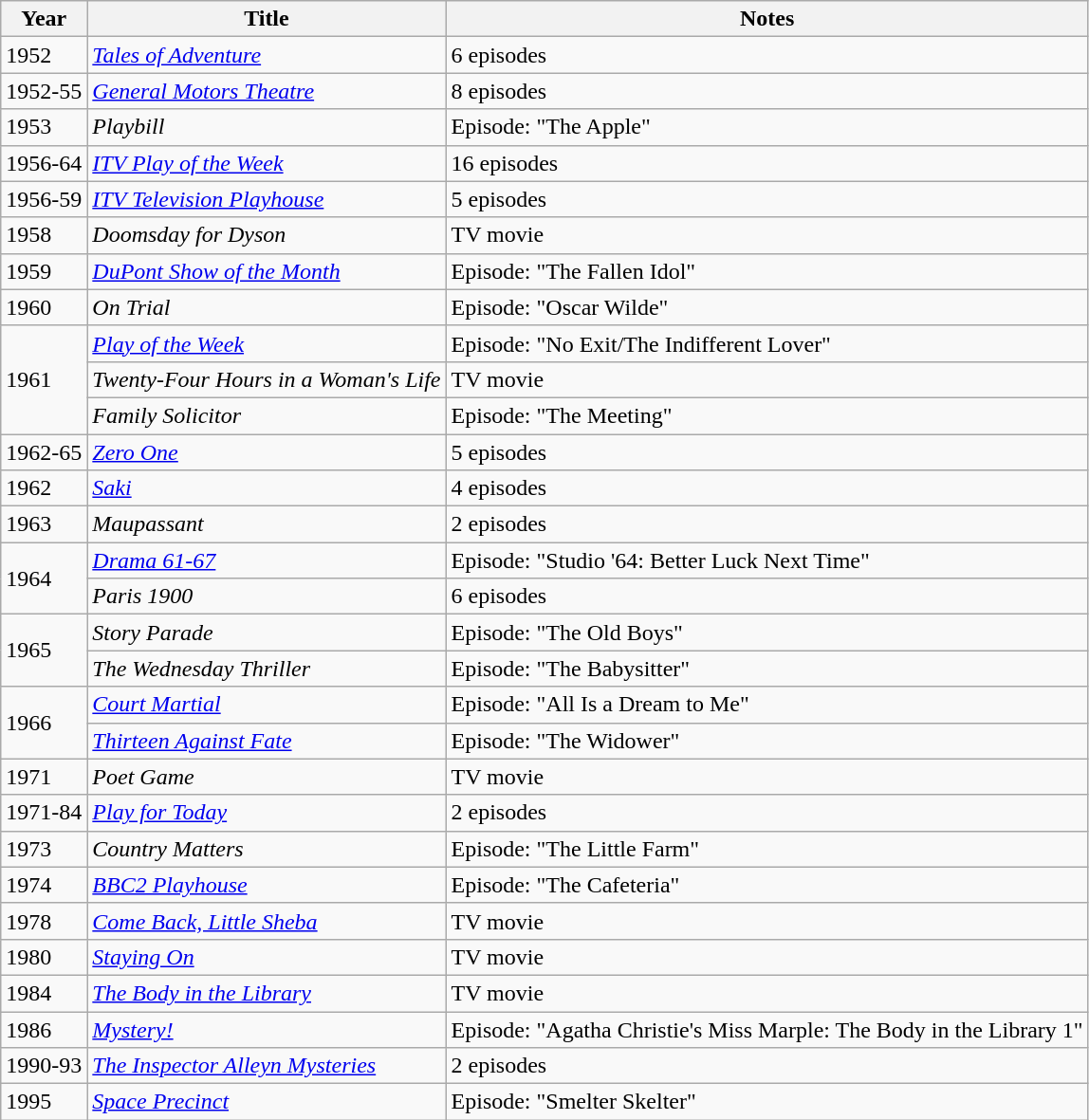<table class="wikitable sortable">
<tr>
<th>Year</th>
<th>Title</th>
<th class="unsortable">Notes</th>
</tr>
<tr>
<td>1952</td>
<td><a href='#'><em>Tales of Adventure</em></a></td>
<td>6 episodes</td>
</tr>
<tr>
<td>1952-55</td>
<td><em><a href='#'>General Motors Theatre</a></em></td>
<td>8 episodes</td>
</tr>
<tr>
<td>1953</td>
<td><em>Playbill</em></td>
<td>Episode: "The Apple"</td>
</tr>
<tr>
<td>1956-64</td>
<td><em><a href='#'>ITV Play of the Week</a></em></td>
<td>16 episodes</td>
</tr>
<tr>
<td>1956-59</td>
<td><a href='#'><em>ITV Television Playhouse</em></a></td>
<td>5 episodes</td>
</tr>
<tr>
<td>1958</td>
<td><em>Doomsday for Dyson</em></td>
<td>TV movie</td>
</tr>
<tr>
<td>1959</td>
<td><em><a href='#'>DuPont Show of the Month</a></em></td>
<td>Episode: "The Fallen Idol"</td>
</tr>
<tr>
<td>1960</td>
<td><em>On Trial</em></td>
<td>Episode: "Oscar Wilde"</td>
</tr>
<tr>
<td rowspan="3">1961</td>
<td><em><a href='#'>Play of the Week</a></em></td>
<td>Episode: "No Exit/The Indifferent Lover"</td>
</tr>
<tr>
<td><em>Twenty-Four Hours in a Woman's Life</em></td>
<td>TV movie</td>
</tr>
<tr>
<td><em>Family Solicitor</em></td>
<td>Episode: "The Meeting"</td>
</tr>
<tr>
<td>1962-65</td>
<td><a href='#'><em>Zero One</em></a></td>
<td>5 episodes</td>
</tr>
<tr>
<td>1962</td>
<td><a href='#'><em>Saki</em></a></td>
<td>4 episodes</td>
</tr>
<tr>
<td>1963</td>
<td><em>Maupassant</em></td>
<td>2 episodes</td>
</tr>
<tr>
<td rowspan="2">1964</td>
<td><em><a href='#'>Drama 61-67</a></em></td>
<td>Episode: "Studio '64: Better Luck Next Time"</td>
</tr>
<tr>
<td><em>Paris 1900</em></td>
<td>6 episodes</td>
</tr>
<tr>
<td rowspan="2">1965</td>
<td><em>Story Parade</em></td>
<td>Episode: "The Old Boys"</td>
</tr>
<tr>
<td><em>The Wednesday Thriller</em></td>
<td>Episode: "The Babysitter"</td>
</tr>
<tr>
<td rowspan="2">1966</td>
<td><a href='#'><em>Court Martial</em></a></td>
<td>Episode: "All Is a Dream to Me"</td>
</tr>
<tr>
<td><em><a href='#'>Thirteen Against Fate</a></em></td>
<td>Episode: "The Widower"</td>
</tr>
<tr>
<td>1971</td>
<td><em>Poet Game</em></td>
<td>TV movie</td>
</tr>
<tr>
<td>1971-84</td>
<td><em><a href='#'>Play for Today</a></em></td>
<td>2 episodes</td>
</tr>
<tr>
<td>1973</td>
<td><em>Country Matters</em></td>
<td>Episode: "The Little Farm"</td>
</tr>
<tr>
<td>1974</td>
<td><em><a href='#'>BBC2 Playhouse</a></em></td>
<td>Episode: "The Cafeteria"</td>
</tr>
<tr>
<td>1978</td>
<td><a href='#'><em>Come Back, Little Sheba</em></a></td>
<td>TV movie</td>
</tr>
<tr>
<td>1980</td>
<td><em><a href='#'>Staying On</a></em></td>
<td>TV movie</td>
</tr>
<tr>
<td>1984</td>
<td><a href='#'><em>The Body in the Library</em></a></td>
<td>TV movie</td>
</tr>
<tr>
<td>1986</td>
<td><em><a href='#'>Mystery!</a></em></td>
<td>Episode: "Agatha Christie's Miss Marple: The Body in the Library 1"</td>
</tr>
<tr>
<td>1990-93</td>
<td><em><a href='#'>The Inspector Alleyn Mysteries</a></em></td>
<td>2 episodes</td>
</tr>
<tr>
<td>1995</td>
<td><em><a href='#'>Space Precinct</a></em></td>
<td>Episode: "Smelter Skelter"</td>
</tr>
</table>
